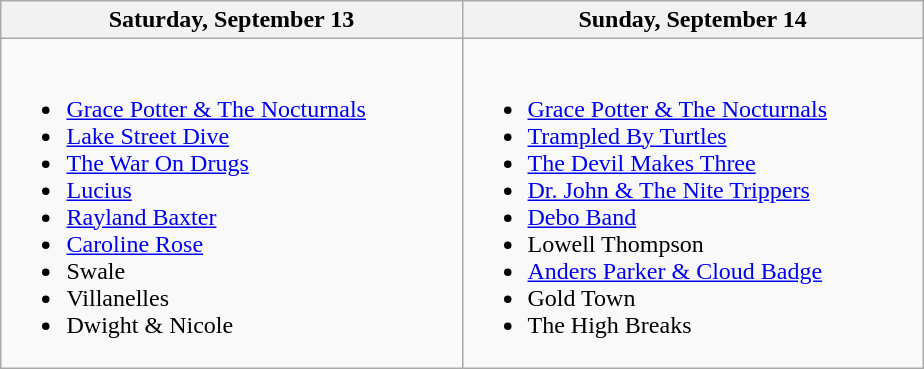<table class="wikitable" style="margin-left: auto; margin-right: auto; border: none;">
<tr>
<th style="width: 300px;">Saturday, September 13</th>
<th style="width: 300px;">Sunday, September 14</th>
</tr>
<tr valign="top">
<td><br><ul><li><a href='#'>Grace Potter & The Nocturnals</a></li><li><a href='#'>Lake Street Dive</a></li><li><a href='#'>The War On Drugs</a></li><li><a href='#'>Lucius</a></li><li><a href='#'>Rayland Baxter</a></li><li><a href='#'>Caroline Rose</a></li><li>Swale</li><li>Villanelles</li><li>Dwight & Nicole</li></ul></td>
<td><br><ul><li><a href='#'>Grace Potter & The Nocturnals</a></li><li><a href='#'>Trampled By Turtles</a></li><li><a href='#'>The Devil Makes Three</a></li><li><a href='#'>Dr. John & The Nite Trippers</a></li><li><a href='#'>Debo Band</a></li><li>Lowell Thompson</li><li><a href='#'>Anders Parker & Cloud Badge</a></li><li>Gold Town</li><li>The High Breaks</li></ul></td>
</tr>
</table>
